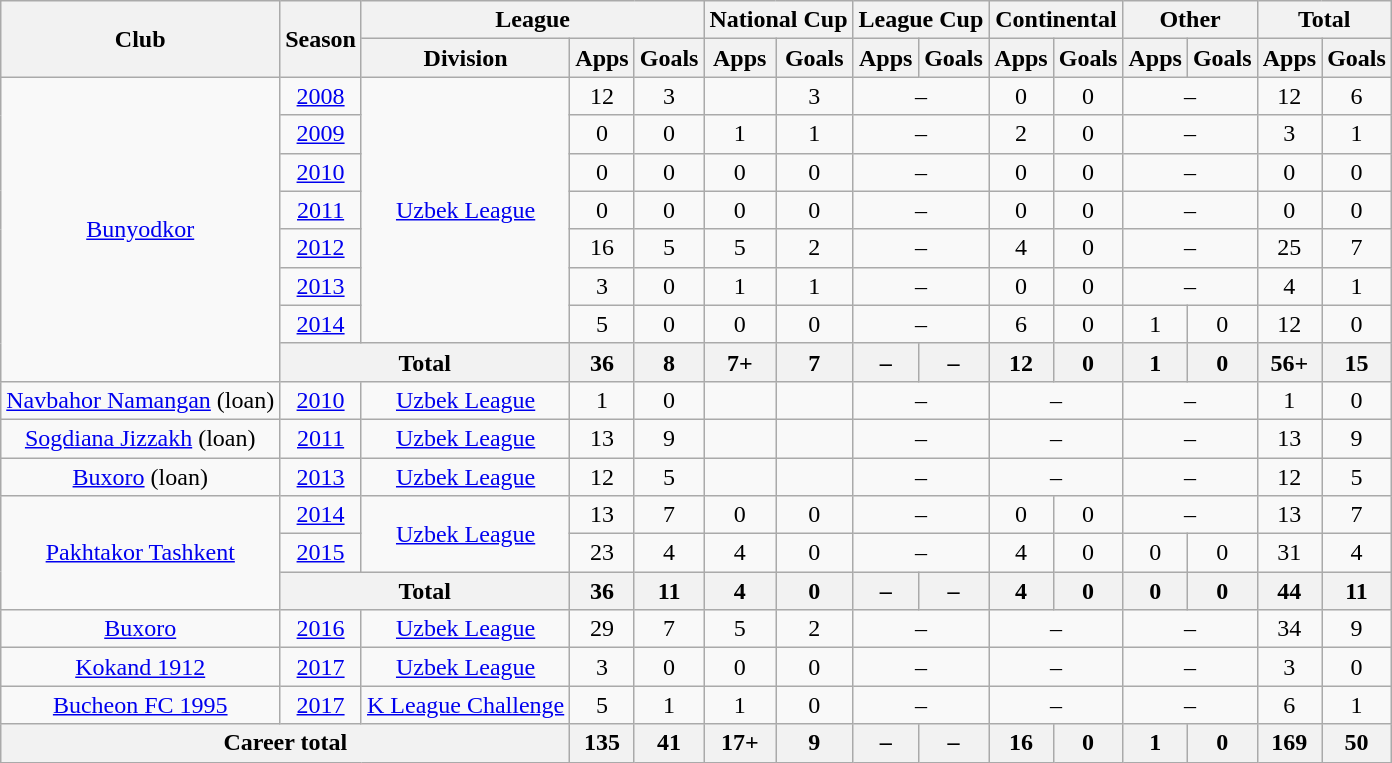<table class="wikitable" style="text-align: center;">
<tr>
<th rowspan="2">Club</th>
<th rowspan="2">Season</th>
<th colspan="3">League</th>
<th colspan="2">National Cup</th>
<th colspan="2">League Cup</th>
<th colspan="2">Continental</th>
<th colspan="2">Other</th>
<th colspan="2">Total</th>
</tr>
<tr>
<th>Division</th>
<th>Apps</th>
<th>Goals</th>
<th>Apps</th>
<th>Goals</th>
<th>Apps</th>
<th>Goals</th>
<th>Apps</th>
<th>Goals</th>
<th>Apps</th>
<th>Goals</th>
<th>Apps</th>
<th>Goals</th>
</tr>
<tr>
<td rowspan="8" valign="center"><a href='#'>Bunyodkor</a></td>
<td><a href='#'>2008</a></td>
<td rowspan="7" valign="center"><a href='#'>Uzbek League</a></td>
<td>12</td>
<td>3</td>
<td></td>
<td>3</td>
<td colspan="2">–</td>
<td>0</td>
<td>0</td>
<td colspan="2">–</td>
<td>12</td>
<td>6</td>
</tr>
<tr>
<td><a href='#'>2009</a></td>
<td>0</td>
<td>0</td>
<td>1</td>
<td>1</td>
<td colspan="2">–</td>
<td>2</td>
<td>0</td>
<td colspan="2">–</td>
<td>3</td>
<td>1</td>
</tr>
<tr>
<td><a href='#'>2010</a></td>
<td>0</td>
<td>0</td>
<td>0</td>
<td>0</td>
<td colspan="2">–</td>
<td>0</td>
<td>0</td>
<td colspan="2">–</td>
<td>0</td>
<td>0</td>
</tr>
<tr>
<td><a href='#'>2011</a></td>
<td>0</td>
<td>0</td>
<td>0</td>
<td>0</td>
<td colspan="2">–</td>
<td>0</td>
<td>0</td>
<td colspan="2">–</td>
<td>0</td>
<td>0</td>
</tr>
<tr>
<td><a href='#'>2012</a></td>
<td>16</td>
<td>5</td>
<td>5</td>
<td>2</td>
<td colspan="2">–</td>
<td>4</td>
<td>0</td>
<td colspan="2">–</td>
<td>25</td>
<td>7</td>
</tr>
<tr>
<td><a href='#'>2013</a></td>
<td>3</td>
<td>0</td>
<td>1</td>
<td>1</td>
<td colspan="2">–</td>
<td>0</td>
<td>0</td>
<td colspan="2">–</td>
<td>4</td>
<td>1</td>
</tr>
<tr>
<td><a href='#'>2014</a></td>
<td>5</td>
<td>0</td>
<td>0</td>
<td>0</td>
<td colspan="2">–</td>
<td>6</td>
<td>0</td>
<td>1</td>
<td>0</td>
<td>12</td>
<td>0</td>
</tr>
<tr>
<th colspan="2">Total</th>
<th>36</th>
<th>8</th>
<th>7+</th>
<th>7</th>
<th>–</th>
<th>–</th>
<th>12</th>
<th>0</th>
<th>1</th>
<th>0</th>
<th>56+</th>
<th>15</th>
</tr>
<tr>
<td valign="center"><a href='#'>Navbahor Namangan</a> (loan)</td>
<td><a href='#'>2010</a></td>
<td><a href='#'>Uzbek League</a></td>
<td>1</td>
<td>0</td>
<td></td>
<td></td>
<td colspan="2">–</td>
<td colspan="2">–</td>
<td colspan="2">–</td>
<td>1</td>
<td>0</td>
</tr>
<tr>
<td valign="center"><a href='#'>Sogdiana Jizzakh</a> (loan)</td>
<td><a href='#'>2011</a></td>
<td><a href='#'>Uzbek League</a></td>
<td>13</td>
<td>9</td>
<td></td>
<td></td>
<td colspan="2">–</td>
<td colspan="2">–</td>
<td colspan="2">–</td>
<td>13</td>
<td>9</td>
</tr>
<tr>
<td valign="center"><a href='#'>Buxoro</a> (loan)</td>
<td><a href='#'>2013</a></td>
<td><a href='#'>Uzbek League</a></td>
<td>12</td>
<td>5</td>
<td></td>
<td></td>
<td colspan="2">–</td>
<td colspan="2">–</td>
<td colspan="2">–</td>
<td>12</td>
<td>5</td>
</tr>
<tr>
<td rowspan="3" valign="center"><a href='#'>Pakhtakor Tashkent</a></td>
<td><a href='#'>2014</a></td>
<td rowspan="2" valign="center"><a href='#'>Uzbek League</a></td>
<td>13</td>
<td>7</td>
<td>0</td>
<td>0</td>
<td colspan="2">–</td>
<td>0</td>
<td>0</td>
<td colspan="2">–</td>
<td>13</td>
<td>7</td>
</tr>
<tr>
<td><a href='#'>2015</a></td>
<td>23</td>
<td>4</td>
<td>4</td>
<td>0</td>
<td colspan="2">–</td>
<td>4</td>
<td>0</td>
<td>0</td>
<td>0</td>
<td>31</td>
<td>4</td>
</tr>
<tr>
<th colspan="2">Total</th>
<th>36</th>
<th>11</th>
<th>4</th>
<th>0</th>
<th>–</th>
<th>–</th>
<th>4</th>
<th>0</th>
<th>0</th>
<th>0</th>
<th>44</th>
<th>11</th>
</tr>
<tr>
<td valign="center"><a href='#'>Buxoro</a></td>
<td><a href='#'>2016</a></td>
<td><a href='#'>Uzbek League</a></td>
<td>29</td>
<td>7</td>
<td>5</td>
<td>2</td>
<td colspan="2">–</td>
<td colspan="2">–</td>
<td colspan="2">–</td>
<td>34</td>
<td>9</td>
</tr>
<tr>
<td valign="center"><a href='#'>Kokand 1912</a></td>
<td><a href='#'>2017</a></td>
<td><a href='#'>Uzbek League</a></td>
<td>3</td>
<td>0</td>
<td>0</td>
<td>0</td>
<td colspan="2">–</td>
<td colspan="2">–</td>
<td colspan="2">–</td>
<td>3</td>
<td>0</td>
</tr>
<tr>
<td valign="center"><a href='#'>Bucheon FC 1995</a></td>
<td><a href='#'>2017</a></td>
<td><a href='#'>K League Challenge</a></td>
<td>5</td>
<td>1</td>
<td>1</td>
<td>0</td>
<td colspan="2">–</td>
<td colspan="2">–</td>
<td colspan="2">–</td>
<td>6</td>
<td>1</td>
</tr>
<tr>
<th colspan="3">Career total</th>
<th>135</th>
<th>41</th>
<th>17+</th>
<th>9</th>
<th>–</th>
<th>–</th>
<th>16</th>
<th>0</th>
<th>1</th>
<th>0</th>
<th>169</th>
<th>50</th>
</tr>
</table>
